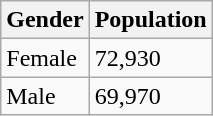<table class="wikitable">
<tr>
<th>Gender</th>
<th>Population</th>
</tr>
<tr>
<td>Female</td>
<td>72,930</td>
</tr>
<tr>
<td>Male</td>
<td>69,970</td>
</tr>
</table>
